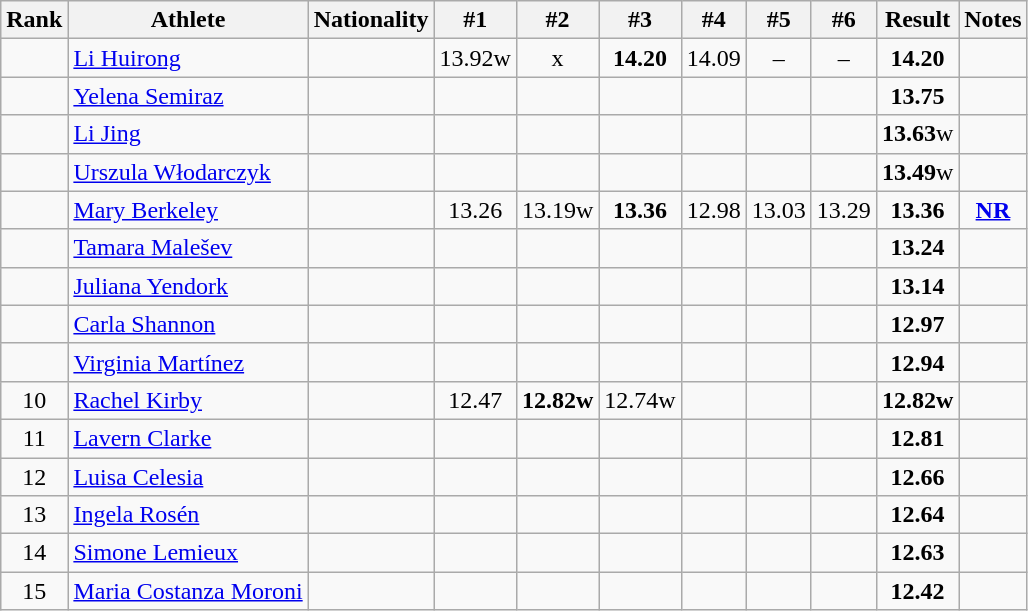<table class="wikitable sortable" style="text-align:center">
<tr>
<th>Rank</th>
<th>Athlete</th>
<th>Nationality</th>
<th>#1</th>
<th>#2</th>
<th>#3</th>
<th>#4</th>
<th>#5</th>
<th>#6</th>
<th>Result</th>
<th>Notes</th>
</tr>
<tr>
<td></td>
<td align=left><a href='#'>Li Huirong</a></td>
<td align=left></td>
<td>13.92w</td>
<td>x</td>
<td><strong>14.20</strong></td>
<td>14.09</td>
<td>–</td>
<td>–</td>
<td><strong>14.20</strong></td>
<td></td>
</tr>
<tr>
<td></td>
<td align=left><a href='#'>Yelena Semiraz</a></td>
<td align=left></td>
<td></td>
<td></td>
<td></td>
<td></td>
<td></td>
<td></td>
<td><strong>13.75</strong></td>
<td></td>
</tr>
<tr>
<td></td>
<td align=left><a href='#'>Li Jing</a></td>
<td align=left></td>
<td></td>
<td></td>
<td></td>
<td></td>
<td></td>
<td></td>
<td><strong>13.63</strong>w</td>
<td></td>
</tr>
<tr>
<td></td>
<td align=left><a href='#'>Urszula Włodarczyk</a></td>
<td align=left></td>
<td></td>
<td></td>
<td></td>
<td></td>
<td></td>
<td></td>
<td><strong>13.49</strong>w</td>
<td></td>
</tr>
<tr>
<td></td>
<td align=left><a href='#'>Mary Berkeley</a></td>
<td align=left></td>
<td>13.26</td>
<td>13.19w</td>
<td><strong>13.36</strong></td>
<td>12.98</td>
<td>13.03</td>
<td>13.29</td>
<td><strong>13.36</strong></td>
<td><strong><a href='#'>NR</a></strong></td>
</tr>
<tr>
<td></td>
<td align=left><a href='#'>Tamara Malešev</a></td>
<td align=left></td>
<td></td>
<td></td>
<td></td>
<td></td>
<td></td>
<td></td>
<td><strong>13.24</strong></td>
<td></td>
</tr>
<tr>
<td></td>
<td align=left><a href='#'>Juliana Yendork</a></td>
<td align=left></td>
<td></td>
<td></td>
<td></td>
<td></td>
<td></td>
<td></td>
<td><strong>13.14</strong></td>
<td></td>
</tr>
<tr>
<td></td>
<td align=left><a href='#'>Carla Shannon</a></td>
<td align=left></td>
<td></td>
<td></td>
<td></td>
<td></td>
<td></td>
<td></td>
<td><strong>12.97</strong></td>
<td></td>
</tr>
<tr>
<td></td>
<td align=left><a href='#'>Virginia Martínez</a></td>
<td align=left></td>
<td></td>
<td></td>
<td></td>
<td></td>
<td></td>
<td></td>
<td><strong>12.94</strong></td>
<td></td>
</tr>
<tr>
<td>10</td>
<td align=left><a href='#'>Rachel Kirby</a></td>
<td align=left></td>
<td>12.47</td>
<td><strong>12.82w</strong></td>
<td>12.74w</td>
<td></td>
<td></td>
<td></td>
<td><strong>12.82w</strong></td>
<td></td>
</tr>
<tr>
<td>11</td>
<td align=left><a href='#'>Lavern Clarke</a></td>
<td align=left></td>
<td></td>
<td></td>
<td></td>
<td></td>
<td></td>
<td></td>
<td><strong>12.81</strong></td>
<td></td>
</tr>
<tr>
<td>12</td>
<td align=left><a href='#'>Luisa Celesia</a></td>
<td align=left></td>
<td></td>
<td></td>
<td></td>
<td></td>
<td></td>
<td></td>
<td><strong>12.66</strong></td>
<td></td>
</tr>
<tr>
<td>13</td>
<td align=left><a href='#'>Ingela Rosén</a></td>
<td align=left></td>
<td></td>
<td></td>
<td></td>
<td></td>
<td></td>
<td></td>
<td><strong>12.64</strong></td>
<td></td>
</tr>
<tr>
<td>14</td>
<td align=left><a href='#'>Simone Lemieux</a></td>
<td align=left></td>
<td></td>
<td></td>
<td></td>
<td></td>
<td></td>
<td></td>
<td><strong>12.63</strong></td>
<td></td>
</tr>
<tr>
<td>15</td>
<td align=left><a href='#'>Maria Costanza Moroni</a></td>
<td align=left></td>
<td></td>
<td></td>
<td></td>
<td></td>
<td></td>
<td></td>
<td><strong>12.42</strong></td>
<td></td>
</tr>
</table>
